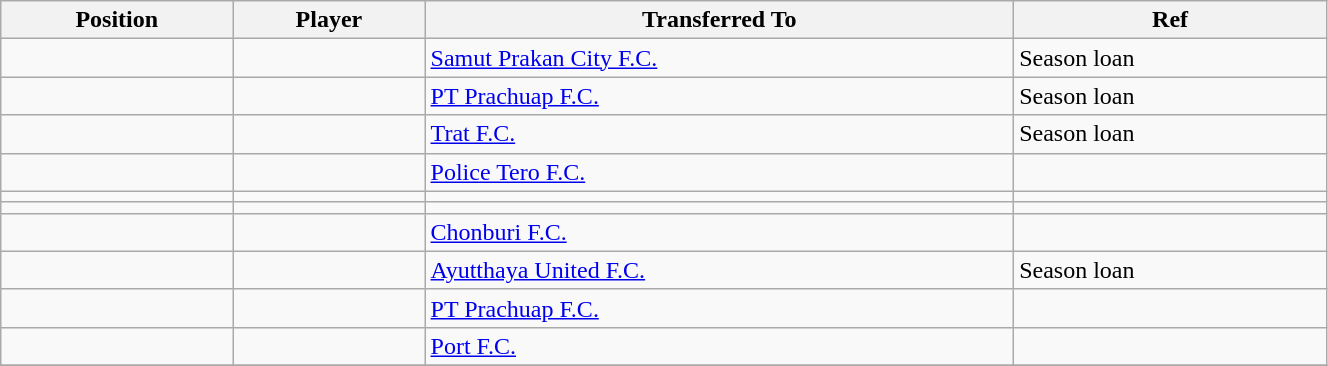<table class="wikitable sortable" style="width:70%; text-align:center; font-size:100%; text-align:left;">
<tr>
<th><strong>Position</strong></th>
<th><strong>Player</strong></th>
<th><strong>Transferred To</strong></th>
<th><strong>Ref</strong></th>
</tr>
<tr>
<td></td>
<td></td>
<td> <a href='#'>Samut Prakan City F.C.</a></td>
<td>Season loan</td>
</tr>
<tr>
<td></td>
<td></td>
<td> <a href='#'>PT Prachuap F.C.</a></td>
<td>Season loan</td>
</tr>
<tr>
<td></td>
<td></td>
<td> <a href='#'>Trat F.C.</a></td>
<td>Season loan</td>
</tr>
<tr>
<td></td>
<td></td>
<td> <a href='#'>Police Tero F.C.</a></td>
<td></td>
</tr>
<tr>
<td></td>
<td></td>
<td></td>
<td></td>
</tr>
<tr>
<td></td>
<td></td>
<td></td>
<td></td>
</tr>
<tr>
<td></td>
<td></td>
<td> <a href='#'>Chonburi F.C.</a></td>
<td></td>
</tr>
<tr>
<td></td>
<td></td>
<td> <a href='#'>Ayutthaya United F.C.</a></td>
<td>Season loan</td>
</tr>
<tr>
<td></td>
<td></td>
<td> <a href='#'>PT Prachuap F.C.</a></td>
<td></td>
</tr>
<tr>
<td></td>
<td></td>
<td> <a href='#'>Port F.C.</a></td>
<td></td>
</tr>
<tr>
</tr>
</table>
